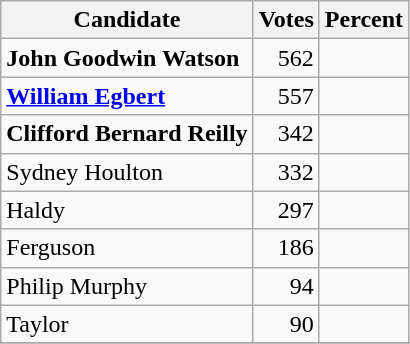<table class="wikitable">
<tr>
<th>Candidate</th>
<th>Votes</th>
<th>Percent</th>
</tr>
<tr>
<td style="font-weight:bold;">John Goodwin Watson</td>
<td style="text-align:right;">562</td>
<td style="text-align:right;"></td>
</tr>
<tr>
<td style="font-weight:bold;"><a href='#'>William Egbert</a></td>
<td style="text-align:right;">557</td>
<td style="text-align:right;"></td>
</tr>
<tr>
<td style="font-weight:bold;">Clifford Bernard Reilly</td>
<td style="text-align:right;">342</td>
<td style="text-align:right;"></td>
</tr>
<tr>
<td>Sydney Houlton</td>
<td style="text-align:right;">332</td>
<td style="text-align:right;"></td>
</tr>
<tr>
<td>Haldy</td>
<td style="text-align:right;">297</td>
<td style="text-align:right;"></td>
</tr>
<tr>
<td>Ferguson</td>
<td style="text-align:right;">186</td>
<td style="text-align:right;"></td>
</tr>
<tr>
<td>Philip Murphy</td>
<td style="text-align:right;">94</td>
<td style="text-align:right;"></td>
</tr>
<tr>
<td>Taylor</td>
<td style="text-align:right;">90</td>
<td style="text-align:right;"></td>
</tr>
<tr>
</tr>
</table>
